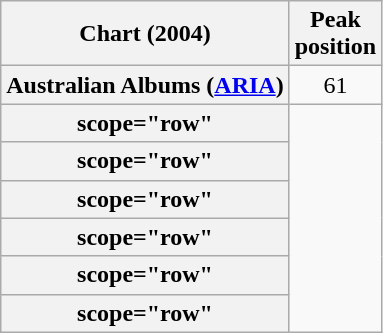<table class="wikitable plainrowheaders sortable" style="text-align:center;">
<tr>
<th scope="col">Chart (2004)</th>
<th scope="col">Peak<br>position</th>
</tr>
<tr>
<th scope="row">Australian Albums (<a href='#'>ARIA</a>)</th>
<td>61</td>
</tr>
<tr>
<th>scope="row"</th>
</tr>
<tr>
<th>scope="row"</th>
</tr>
<tr>
<th>scope="row"</th>
</tr>
<tr>
<th>scope="row"</th>
</tr>
<tr>
<th>scope="row"</th>
</tr>
<tr>
<th>scope="row"</th>
</tr>
</table>
